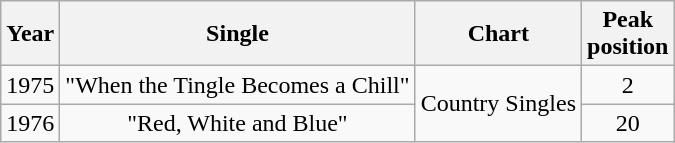<table class="wikitable" style="text-align: center;">
<tr>
<th>Year</th>
<th>Single</th>
<th>Chart</th>
<th>Peak<br>position</th>
</tr>
<tr>
<td>1975</td>
<td>"When the Tingle Becomes a Chill"</td>
<td rowspan="2">Country Singles</td>
<td>2</td>
</tr>
<tr>
<td>1976</td>
<td>"Red, White and Blue"</td>
<td>20</td>
</tr>
</table>
